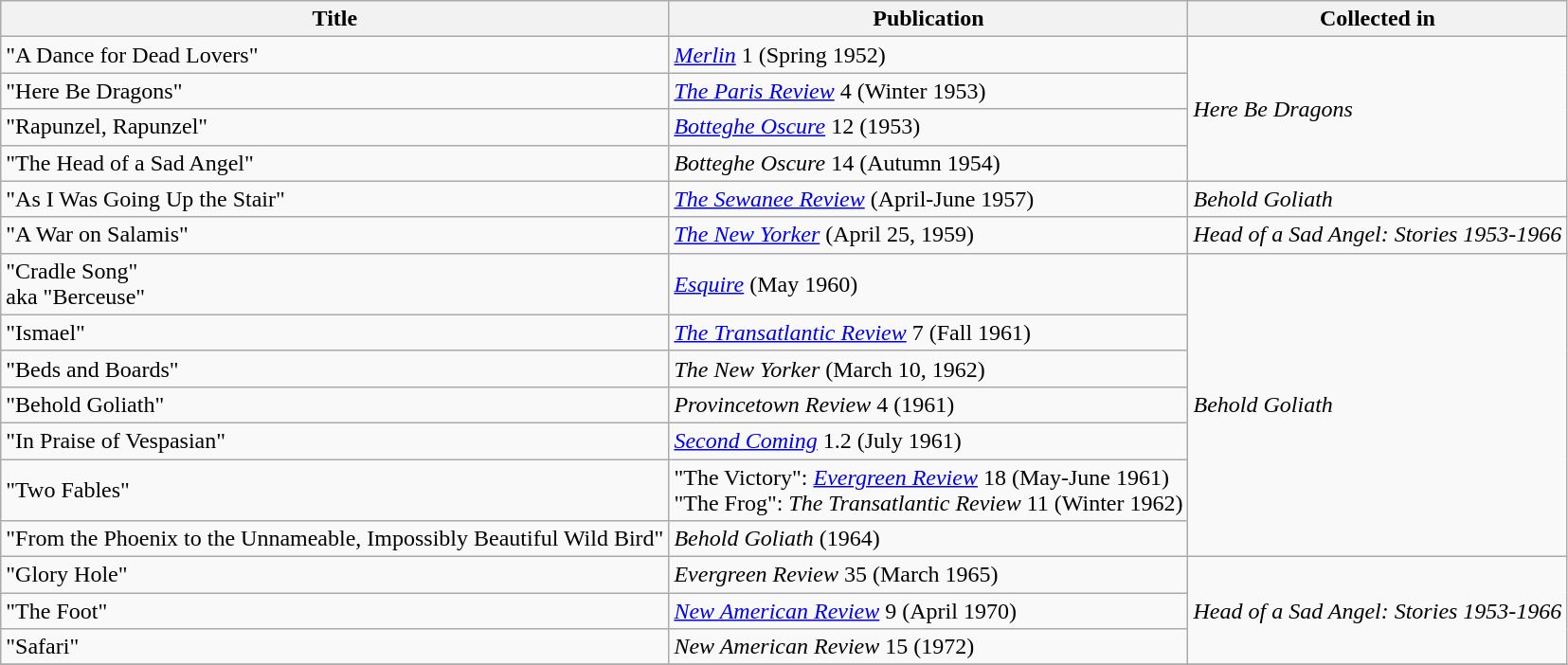<table class="wikitable">
<tr>
<th>Title</th>
<th>Publication</th>
<th>Collected in</th>
</tr>
<tr>
<td>"A Dance for Dead Lovers"</td>
<td><em><a href='#'>Merlin</a></em> 1 (Spring 1952)</td>
<td rowspan=4><em>Here Be Dragons</em></td>
</tr>
<tr>
<td>"Here Be Dragons"</td>
<td><em><a href='#'>The Paris Review</a></em> 4 (Winter 1953)</td>
</tr>
<tr>
<td>"Rapunzel, Rapunzel"</td>
<td><em><a href='#'>Botteghe Oscure</a></em> 12 (1953)</td>
</tr>
<tr>
<td>"The Head of a Sad Angel"</td>
<td><em>Botteghe Oscure</em> 14 (Autumn 1954)</td>
</tr>
<tr>
<td>"As I Was Going Up the Stair"</td>
<td><em><a href='#'>The Sewanee Review</a></em> (April-June 1957)</td>
<td><em>Behold Goliath</em></td>
</tr>
<tr>
<td>"A War on Salamis"</td>
<td><em><a href='#'>The New Yorker</a></em> (April 25, 1959)</td>
<td><em>Head of a Sad Angel: Stories 1953-1966</em></td>
</tr>
<tr>
<td>"Cradle Song"<br>aka "Berceuse"</td>
<td><em><a href='#'>Esquire</a></em> (May 1960)</td>
<td rowspan=7><em>Behold Goliath</em></td>
</tr>
<tr>
<td>"Ismael"</td>
<td><em><a href='#'>The Transatlantic Review</a></em> 7 (Fall 1961)</td>
</tr>
<tr>
<td>"Beds and Boards"</td>
<td><em>The New Yorker</em> (March 10, 1962)</td>
</tr>
<tr>
<td>"Behold Goliath"</td>
<td><em>Provincetown Review</em> 4 (1961)</td>
</tr>
<tr>
<td>"In Praise of Vespasian"</td>
<td><em><a href='#'>Second Coming</a></em> 1.2 (July 1961)</td>
</tr>
<tr>
<td>"Two Fables"</td>
<td>"The Victory": <em><a href='#'>Evergreen Review</a></em> 18 (May-June 1961)<br>"The Frog": <em>The Transatlantic Review</em> 11 (Winter 1962)</td>
</tr>
<tr>
<td>"From the Phoenix to the Unnameable, Impossibly Beautiful Wild Bird"</td>
<td><em>Behold Goliath</em> (1964)</td>
</tr>
<tr>
<td>"Glory Hole"</td>
<td><em>Evergreen Review</em> 35 (March 1965)</td>
<td rowspan=3><em>Head of a Sad Angel: Stories 1953-1966</em></td>
</tr>
<tr>
<td>"The Foot"</td>
<td><em><a href='#'>New American Review</a></em> 9 (April 1970)</td>
</tr>
<tr>
<td>"Safari"</td>
<td><em>New American Review</em> 15 (1972)</td>
</tr>
<tr>
</tr>
</table>
